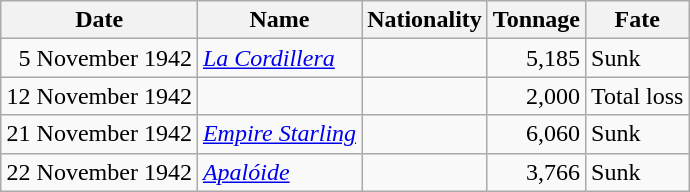<table class="wikitable sortable" style="margin: 1em auto 1em auto;" style="margin: 1em auto 1em auto;">
<tr>
<th>Date</th>
<th>Name</th>
<th>Nationality</th>
<th>Tonnage</th>
<th>Fate</th>
</tr>
<tr>
<td align="right">5 November 1942</td>
<td align="left"><a href='#'><em>La Cordillera</em></a></td>
<td align="left"></td>
<td align="right">5,185</td>
<td align="left">Sunk</td>
</tr>
<tr>
<td align="right">12 November 1942</td>
<td align="left"></td>
<td align="left"></td>
<td align="right">2,000</td>
<td align="left">Total loss</td>
</tr>
<tr>
<td align="right">21 November 1942</td>
<td align="left"><a href='#'><em>Empire Starling</em></a></td>
<td align="left"></td>
<td align="right">6,060</td>
<td align="left">Sunk</td>
</tr>
<tr>
<td align="right">22 November 1942</td>
<td align="left"><a href='#'><em>Apalóide</em></a></td>
<td align="left"></td>
<td align="right">3,766</td>
<td align="left">Sunk</td>
</tr>
</table>
